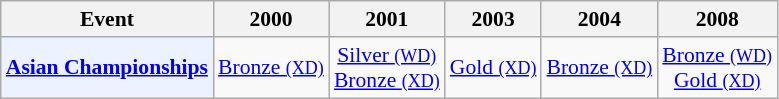<table class="wikitable" style="font-size: 90%; text-align:center">
<tr>
<th>Event</th>
<th>2000</th>
<th>2001</th>
<th>2003</th>
<th>2004</th>
<th>2008</th>
</tr>
<tr>
<td bgcolor="#ECF2FF"; align="left"><strong><a href='#'>Asian Championships</a></strong></td>
<td> <a href='#'>Bronze <small>(XD)</small></a></td>
<td> <a href='#'>Silver <small>(WD)</small></a><br>  <a href='#'>Bronze <small>(XD)</small></a></td>
<td> <a href='#'>Gold <small>(XD)</small></a></td>
<td> <a href='#'>Bronze <small>(XD)</small></a></td>
<td> <a href='#'>Bronze <small>(WD)</small></a><br> <a href='#'>Gold <small>(XD)</small></a></td>
</tr>
</table>
